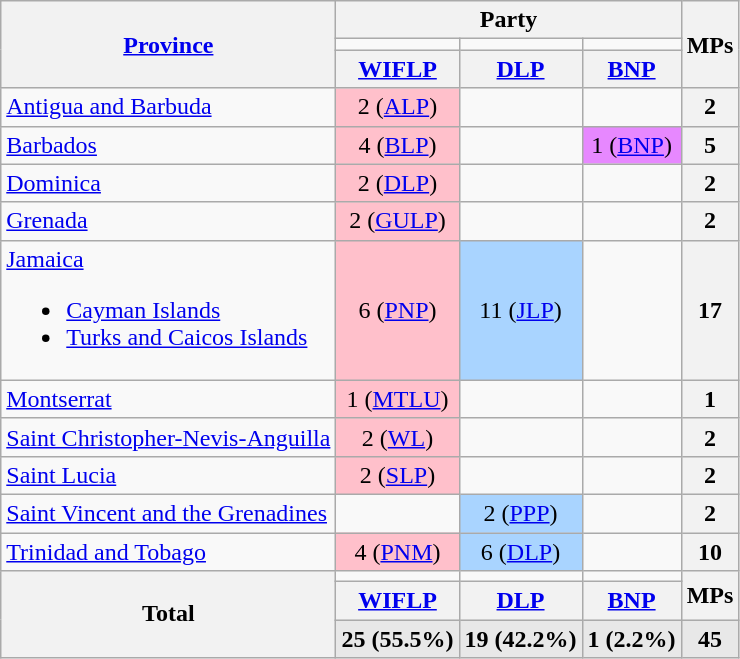<table class=wikitable style=text-align:center>
<tr>
<th rowspan="3"><a href='#'>Province</a></th>
<th colspan="3">Party</th>
<th rowspan="3">MPs</th>
</tr>
<tr>
<td bgcolor=></td>
<td bgcolor=></td>
<td bgcolor=></td>
</tr>
<tr>
<th><a href='#'>WIFLP</a></th>
<th><a href='#'>DLP</a></th>
<th><a href='#'>BNP</a></th>
</tr>
<tr>
<td align=left> <a href='#'>Antigua and Barbuda</a></td>
<td bgcolor=pink>2 (<a href='#'>ALP</a>)</td>
<td></td>
<td></td>
<th>2</th>
</tr>
<tr>
<td align=left> <a href='#'>Barbados</a></td>
<td bgcolor=pink>4 (<a href='#'>BLP</a>)</td>
<td></td>
<td bgcolor=#e788ff>1 (<a href='#'>BNP</a>)</td>
<th>5</th>
</tr>
<tr>
<td align=left> <a href='#'>Dominica</a></td>
<td bgcolor=pink>2 (<a href='#'>DLP</a>)</td>
<td></td>
<td></td>
<th>2</th>
</tr>
<tr>
<td align=left> <a href='#'>Grenada</a></td>
<td bgcolor=pink>2 (<a href='#'>GULP</a>)</td>
<td></td>
<td></td>
<th>2</th>
</tr>
<tr>
<td align=left> <a href='#'>Jamaica</a><br><ul><li> <a href='#'>Cayman Islands</a></li><li> <a href='#'>Turks and Caicos Islands</a></li></ul></td>
<td bgcolor=pink>6 (<a href='#'>PNP</a>)</td>
<td bgcolor=#a9d4ff>11 (<a href='#'>JLP</a>)</td>
<td></td>
<th>17</th>
</tr>
<tr>
<td align=left> <a href='#'>Montserrat</a></td>
<td bgcolor=pink>1 (<a href='#'>MTLU</a>)</td>
<td></td>
<td></td>
<th>1</th>
</tr>
<tr>
<td align=left> <a href='#'>Saint Christopher-Nevis-Anguilla</a></td>
<td bgcolor=pink>2 (<a href='#'>WL</a>)</td>
<td></td>
<td></td>
<th>2</th>
</tr>
<tr>
<td align=left> <a href='#'>Saint Lucia</a></td>
<td bgcolor=pink>2 (<a href='#'>SLP</a>)</td>
<td></td>
<td></td>
<th>2</th>
</tr>
<tr>
<td align=left> <a href='#'>Saint Vincent and the Grenadines</a></td>
<td></td>
<td bgcolor=#a9d4ff>2 (<a href='#'>PPP</a>)</td>
<td></td>
<th>2</th>
</tr>
<tr>
<td align=left> <a href='#'>Trinidad and Tobago</a></td>
<td bgcolor=pink>4 (<a href='#'>PNM</a>)</td>
<td bgcolor=#a9d4ff>6 (<a href='#'>DLP</a>)</td>
<td></td>
<th>10</th>
</tr>
<tr style="font-weight:bold;">
<th rowspan="3">Total</th>
<td bgcolor=></td>
<td bgcolor=></td>
<td bgcolor=></td>
<th rowspan=2>MPs</th>
</tr>
<tr style="font-weight:bold;">
<th><a href='#'>WIFLP</a></th>
<th><a href='#'>DLP</a></th>
<th><a href='#'>BNP</a></th>
</tr>
<tr class="sortbottom" style="font-weight:bold; background:rgb(232,232,232);">
<td>25 (55.5%)</td>
<td>19 (42.2%)</td>
<td>1 (2.2%)</td>
<td>45</td>
</tr>
</table>
